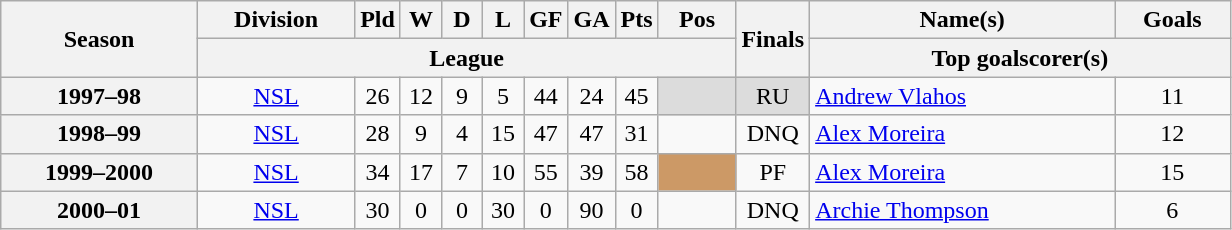<table class="wikitable sortable" style="text-align: center">
<tr>
<th rowspan="2" scope="col">Season</th>
<th scope="col">Division</th>
<th width="20" scope="col">Pld</th>
<th width="20" scope="col">W</th>
<th width="20" scope="col">D</th>
<th width="20" scope="col">L</th>
<th width="20" scope="col">GF</th>
<th width="20" scope="col">GA</th>
<th width="20" scope="col">Pts</th>
<th scope="col">Pos</th>
<th rowspan="2" width="6%" scope="col" class="unsortable">Finals</th>
<th scope="col">Name(s)</th>
<th scope="col">Goals</th>
</tr>
<tr class="unsortable">
<th colspan="9" scope="col">League</th>
<th colspan="2" scope="col">Top goalscorer(s)</th>
</tr>
<tr>
<th>1997–98</th>
<td><a href='#'>NSL</a></td>
<td>26</td>
<td>12</td>
<td>9</td>
<td>5</td>
<td>44</td>
<td>24</td>
<td>45</td>
<td bgcolor=#DCDCDC></td>
<td bgcolor=#DCDCDC>RU</td>
<td align="left"><a href='#'>Andrew Vlahos</a></td>
<td>11</td>
</tr>
<tr>
<th>1998–99</th>
<td><a href='#'>NSL</a></td>
<td>28</td>
<td>9</td>
<td>4</td>
<td>15</td>
<td>47</td>
<td>47</td>
<td>31</td>
<td></td>
<td>DNQ</td>
<td align="left"><a href='#'>Alex Moreira</a></td>
<td>12</td>
</tr>
<tr>
<th>1999–2000</th>
<td><a href='#'>NSL</a></td>
<td>34</td>
<td>17</td>
<td>7</td>
<td>10</td>
<td>55</td>
<td>39</td>
<td>58</td>
<td bgcolor=#CC9966></td>
<td>PF</td>
<td align="left"><a href='#'>Alex Moreira</a></td>
<td>15</td>
</tr>
<tr>
<th>2000–01</th>
<td><a href='#'>NSL</a></td>
<td>30</td>
<td>0</td>
<td>0</td>
<td>30</td>
<td>0</td>
<td>90</td>
<td>0</td>
<td></td>
<td>DNQ</td>
<td align="left"><a href='#'>Archie Thompson</a></td>
<td>6</td>
</tr>
</table>
